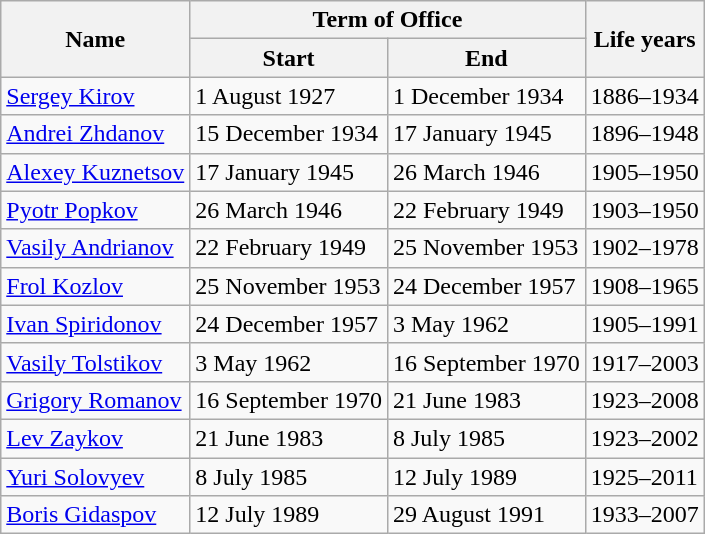<table class="wikitable">
<tr>
<th rowspan="2">Name</th>
<th colspan="2">Term of Office</th>
<th rowspan="2">Life years</th>
</tr>
<tr>
<th>Start</th>
<th>End</th>
</tr>
<tr>
<td><a href='#'>Sergey Kirov</a></td>
<td>1 August 1927</td>
<td>1 December 1934</td>
<td>1886–1934</td>
</tr>
<tr>
<td><a href='#'>Andrei Zhdanov</a></td>
<td>15 December 1934</td>
<td>17 January 1945</td>
<td>1896–1948</td>
</tr>
<tr>
<td><a href='#'>Alexey Kuznetsov</a></td>
<td>17 January 1945</td>
<td>26 March 1946</td>
<td>1905–1950</td>
</tr>
<tr>
<td><a href='#'>Pyotr Popkov</a></td>
<td>26 March 1946</td>
<td>22 February 1949</td>
<td>1903–1950</td>
</tr>
<tr>
<td><a href='#'>Vasily Andrianov</a></td>
<td>22 February 1949</td>
<td>25 November 1953</td>
<td>1902–1978</td>
</tr>
<tr>
<td><a href='#'>Frol Kozlov</a></td>
<td>25 November 1953</td>
<td>24 December 1957</td>
<td>1908–1965</td>
</tr>
<tr>
<td><a href='#'>Ivan Spiridonov</a></td>
<td>24 December 1957</td>
<td>3 May 1962</td>
<td>1905–1991</td>
</tr>
<tr>
<td><a href='#'>Vasily Tolstikov</a></td>
<td>3 May 1962</td>
<td>16 September 1970</td>
<td>1917–2003</td>
</tr>
<tr>
<td><a href='#'>Grigory Romanov</a></td>
<td>16 September 1970</td>
<td>21 June 1983</td>
<td>1923–2008</td>
</tr>
<tr>
<td><a href='#'>Lev Zaykov</a></td>
<td>21 June 1983</td>
<td>8 July 1985</td>
<td>1923–2002</td>
</tr>
<tr>
<td><a href='#'>Yuri Solovyev</a></td>
<td>8 July 1985</td>
<td>12 July 1989</td>
<td>1925–2011</td>
</tr>
<tr>
<td><a href='#'>Boris Gidaspov</a></td>
<td>12 July 1989</td>
<td>29 August 1991</td>
<td>1933–2007</td>
</tr>
</table>
